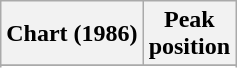<table class="wikitable sortable">
<tr>
<th>Chart (1986)</th>
<th>Peak<br>position</th>
</tr>
<tr>
</tr>
<tr>
</tr>
<tr>
</tr>
</table>
